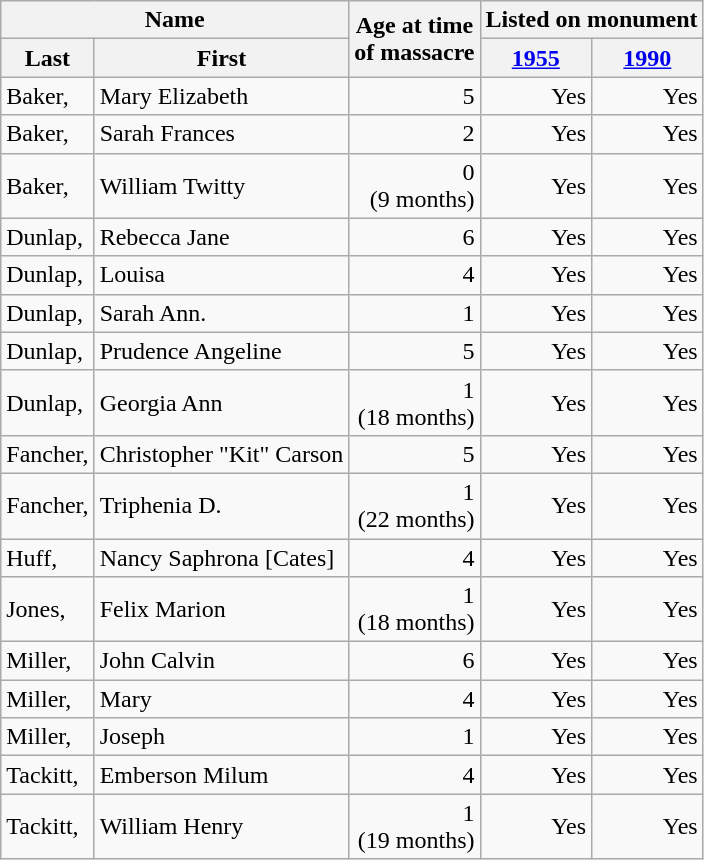<table class="wikitable sortable mw-collapsible mw-collapsed">
<tr>
<th colspan="2" rowspan="1">Name</th>
<th rowspan="2">Age at time<br>of massacre</th>
<th colspan=2>Listed on monument</th>
</tr>
<tr>
<th>Last</th>
<th>First</th>
<th><a href='#'>1955</a></th>
<th><a href='#'>1990</a></th>
</tr>
<tr>
<td>Baker,</td>
<td>Mary Elizabeth</td>
<td align="right">5</td>
<td align="right">Yes</td>
<td align="right">Yes</td>
</tr>
<tr>
<td>Baker,</td>
<td>Sarah Frances</td>
<td align="right">2</td>
<td align="right">Yes</td>
<td align="right">Yes</td>
</tr>
<tr>
<td>Baker,</td>
<td>William Twitty</td>
<td align="right">0<br>(9 months)</td>
<td align="right">Yes</td>
<td align="right">Yes</td>
</tr>
<tr>
<td>Dunlap,</td>
<td>Rebecca Jane</td>
<td align="right">6</td>
<td align="right">Yes</td>
<td align="right">Yes</td>
</tr>
<tr>
<td>Dunlap,</td>
<td>Louisa</td>
<td align="right">4</td>
<td align="right">Yes</td>
<td align="right">Yes</td>
</tr>
<tr>
<td>Dunlap,</td>
<td>Sarah Ann.</td>
<td align="right">1</td>
<td align="right">Yes</td>
<td align="right">Yes</td>
</tr>
<tr>
<td>Dunlap,</td>
<td>Prudence Angeline</td>
<td align="right">5</td>
<td align="right">Yes</td>
<td align="right">Yes</td>
</tr>
<tr>
<td>Dunlap,</td>
<td>Georgia Ann</td>
<td align="right">1<br>(18 months)</td>
<td align="right">Yes</td>
<td align="right">Yes</td>
</tr>
<tr>
<td>Fancher,</td>
<td>Christopher "Kit" Carson</td>
<td align="right">5</td>
<td align="right">Yes</td>
<td align="right">Yes</td>
</tr>
<tr>
<td>Fancher,</td>
<td>Triphenia D.</td>
<td align="right">1<br>(22 months)</td>
<td align="right">Yes</td>
<td align="right">Yes</td>
</tr>
<tr>
<td>Huff,</td>
<td>Nancy Saphrona [Cates]</td>
<td align="right">4</td>
<td align="right">Yes</td>
<td align="right">Yes</td>
</tr>
<tr>
<td>Jones,</td>
<td>Felix Marion</td>
<td align="right">1<br>(18 months)</td>
<td align="right">Yes</td>
<td align="right">Yes</td>
</tr>
<tr>
<td>Miller,</td>
<td>John Calvin</td>
<td align="right">6</td>
<td align="right">Yes</td>
<td align="right">Yes</td>
</tr>
<tr>
<td>Miller,</td>
<td>Mary</td>
<td align="right">4</td>
<td align="right">Yes</td>
<td align="right">Yes</td>
</tr>
<tr>
<td>Miller,</td>
<td>Joseph</td>
<td align="right">1</td>
<td align="right">Yes</td>
<td align="right">Yes</td>
</tr>
<tr>
<td>Tackitt,</td>
<td>Emberson Milum</td>
<td align="right">4</td>
<td align="right">Yes</td>
<td align="right">Yes</td>
</tr>
<tr>
<td>Tackitt,</td>
<td>William Henry</td>
<td align="right">1<br>(19 months)</td>
<td align="right">Yes</td>
<td align="right">Yes</td>
</tr>
</table>
